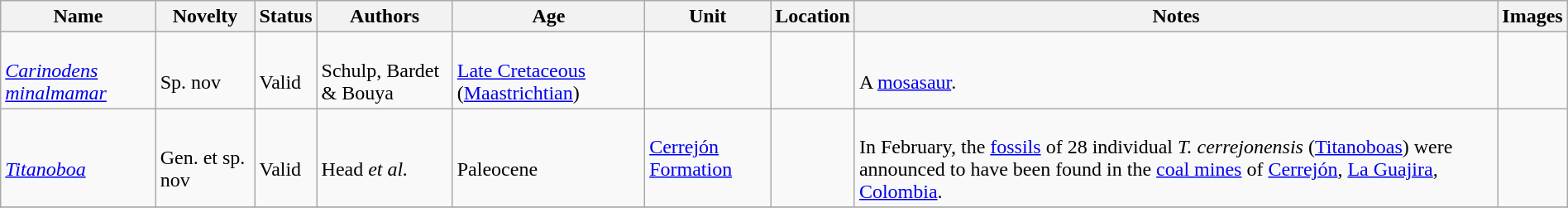<table class="wikitable sortable" align="center" width="100%">
<tr>
<th>Name</th>
<th>Novelty</th>
<th>Status</th>
<th>Authors</th>
<th>Age</th>
<th>Unit</th>
<th>Location</th>
<th>Notes</th>
<th>Images</th>
</tr>
<tr>
<td><br><em><a href='#'>Carinodens minalmamar</a></em></td>
<td><br>Sp. nov</td>
<td><br>Valid</td>
<td><br>Schulp, Bardet & Bouya</td>
<td><br><a href='#'>Late Cretaceous</a> (<a href='#'>Maastrichtian</a>)</td>
<td></td>
<td><br></td>
<td><br>A <a href='#'>mosasaur</a>.</td>
<td></td>
</tr>
<tr>
<td><br><em><a href='#'>Titanoboa</a></em></td>
<td><br>Gen. et sp. nov</td>
<td><br>Valid</td>
<td><br>Head <em>et al.</em></td>
<td><br>Paleocene</td>
<td><a href='#'>Cerrejón Formation</a></td>
<td><br></td>
<td><br>In February, the <a href='#'>fossils</a> of 28 individual <em>T. cerrejonensis</em> (<a href='#'>Titanoboas</a>) were announced to have been found in the <a href='#'>coal mines</a> of <a href='#'>Cerrejón</a>, <a href='#'>La Guajira</a>, <a href='#'>Colombia</a>.</td>
<td></td>
</tr>
<tr>
</tr>
</table>
